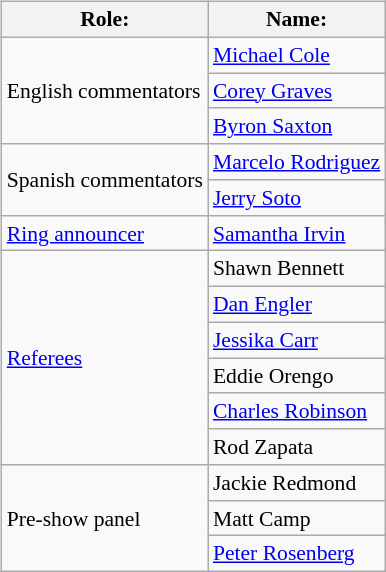<table class=wikitable style="font-size:90%; margin: 0.5em 0 0.5em 1em; float: right; clear: right;">
<tr>
<th>Role:</th>
<th>Name:</th>
</tr>
<tr>
<td rowspan=3>English commentators</td>
<td><a href='#'>Michael Cole</a></td>
</tr>
<tr>
<td><a href='#'>Corey Graves</a></td>
</tr>
<tr>
<td><a href='#'>Byron Saxton</a></td>
</tr>
<tr>
<td rowspan=2>Spanish commentators</td>
<td><a href='#'>Marcelo Rodriguez</a></td>
</tr>
<tr>
<td><a href='#'>Jerry Soto</a></td>
</tr>
<tr>
<td rowspan=1><a href='#'>Ring announcer</a></td>
<td><a href='#'>Samantha Irvin</a></td>
</tr>
<tr>
<td rowspan=6><a href='#'>Referees</a></td>
<td>Shawn Bennett</td>
</tr>
<tr>
<td><a href='#'>Dan Engler</a></td>
</tr>
<tr>
<td><a href='#'>Jessika Carr</a></td>
</tr>
<tr>
<td>Eddie Orengo</td>
</tr>
<tr>
<td><a href='#'>Charles Robinson</a></td>
</tr>
<tr>
<td>Rod Zapata</td>
</tr>
<tr>
<td rowspan="3">Pre-show panel</td>
<td>Jackie Redmond</td>
</tr>
<tr>
<td>Matt Camp</td>
</tr>
<tr>
<td><a href='#'>Peter Rosenberg</a></td>
</tr>
</table>
